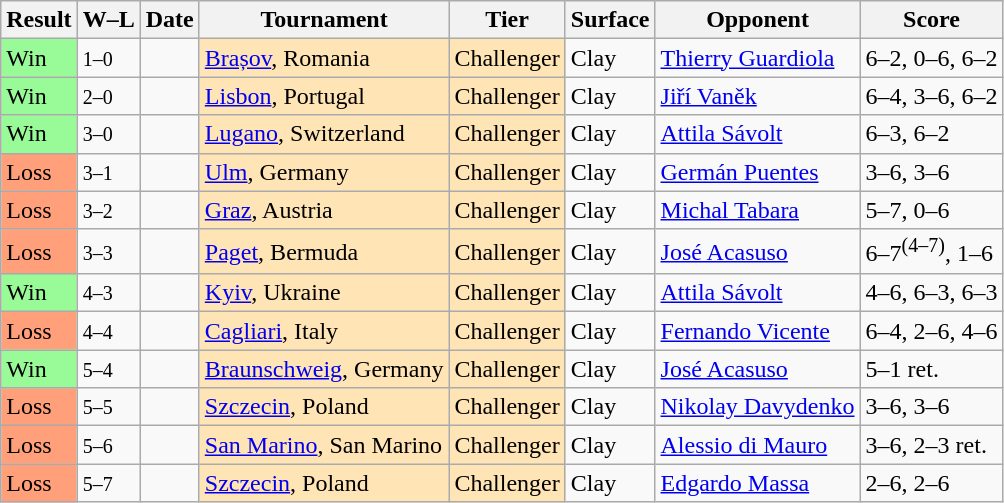<table class="sortable wikitable">
<tr>
<th>Result</th>
<th class="unsortable">W–L</th>
<th>Date</th>
<th>Tournament</th>
<th>Tier</th>
<th>Surface</th>
<th>Opponent</th>
<th class="unsortable">Score</th>
</tr>
<tr>
<td style="background:#98fb98;">Win</td>
<td><small>1–0</small></td>
<td></td>
<td style="background:moccasin;"><a href='#'>Brașov</a>, Romania</td>
<td style="background:moccasin;">Challenger</td>
<td>Clay</td>
<td> <a href='#'>Thierry Guardiola</a></td>
<td>6–2, 0–6, 6–2</td>
</tr>
<tr>
<td style="background:#98fb98;">Win</td>
<td><small>2–0</small></td>
<td></td>
<td style="background:moccasin;"><a href='#'>Lisbon</a>, Portugal</td>
<td style="background:moccasin;">Challenger</td>
<td>Clay</td>
<td> <a href='#'>Jiří Vaněk</a></td>
<td>6–4, 3–6, 6–2</td>
</tr>
<tr>
<td style="background:#98fb98;">Win</td>
<td><small>3–0</small></td>
<td></td>
<td style="background:moccasin;"><a href='#'>Lugano</a>, Switzerland</td>
<td style="background:moccasin;">Challenger</td>
<td>Clay</td>
<td> <a href='#'>Attila Sávolt</a></td>
<td>6–3, 6–2</td>
</tr>
<tr>
<td style="background:#ffa07a;">Loss</td>
<td><small>3–1</small></td>
<td></td>
<td style="background:moccasin;"><a href='#'>Ulm</a>, Germany</td>
<td style="background:moccasin;">Challenger</td>
<td>Clay</td>
<td> <a href='#'>Germán Puentes</a></td>
<td>3–6, 3–6</td>
</tr>
<tr>
<td style="background:#ffa07a;">Loss</td>
<td><small>3–2</small></td>
<td></td>
<td style="background:moccasin;"><a href='#'>Graz</a>, Austria</td>
<td style="background:moccasin;">Challenger</td>
<td>Clay</td>
<td> <a href='#'>Michal Tabara</a></td>
<td>5–7, 0–6</td>
</tr>
<tr>
<td style="background:#ffa07a;">Loss</td>
<td><small>3–3</small></td>
<td></td>
<td style="background:moccasin;"><a href='#'>Paget</a>, Bermuda</td>
<td style="background:moccasin;">Challenger</td>
<td>Clay</td>
<td> <a href='#'>José Acasuso</a></td>
<td>6–7<sup>(4–7)</sup>, 1–6</td>
</tr>
<tr>
<td style="background:#98fb98;">Win</td>
<td><small>4–3</small></td>
<td></td>
<td style="background:moccasin;"><a href='#'>Kyiv</a>, Ukraine</td>
<td style="background:moccasin;">Challenger</td>
<td>Clay</td>
<td> <a href='#'>Attila Sávolt</a></td>
<td>4–6, 6–3, 6–3</td>
</tr>
<tr>
<td style="background:#ffa07a;">Loss</td>
<td><small>4–4</small></td>
<td></td>
<td style="background:moccasin;"><a href='#'>Cagliari</a>, Italy</td>
<td style="background:moccasin;">Challenger</td>
<td>Clay</td>
<td> <a href='#'>Fernando Vicente</a></td>
<td>6–4, 2–6, 4–6</td>
</tr>
<tr>
<td style="background:#98fb98;">Win</td>
<td><small>5–4</small></td>
<td></td>
<td style="background:moccasin;"><a href='#'>Braunschweig</a>, Germany</td>
<td style="background:moccasin;">Challenger</td>
<td>Clay</td>
<td> <a href='#'>José Acasuso</a></td>
<td>5–1 ret.</td>
</tr>
<tr>
<td style="background:#ffa07a;">Loss</td>
<td><small>5–5</small></td>
<td></td>
<td style="background:moccasin;"><a href='#'>Szczecin</a>, Poland</td>
<td style="background:moccasin;">Challenger</td>
<td>Clay</td>
<td> <a href='#'>Nikolay Davydenko</a></td>
<td>3–6, 3–6</td>
</tr>
<tr>
<td style="background:#ffa07a;">Loss</td>
<td><small>5–6</small></td>
<td></td>
<td style="background:moccasin;"><a href='#'>San Marino</a>, San Marino</td>
<td style="background:moccasin;">Challenger</td>
<td>Clay</td>
<td> <a href='#'>Alessio di Mauro</a></td>
<td>3–6, 2–3 ret.</td>
</tr>
<tr>
<td style="background:#ffa07a;">Loss</td>
<td><small>5–7</small></td>
<td></td>
<td style="background:moccasin;"><a href='#'>Szczecin</a>, Poland</td>
<td style="background:moccasin;">Challenger</td>
<td>Clay</td>
<td> <a href='#'>Edgardo Massa</a></td>
<td>2–6, 2–6</td>
</tr>
</table>
